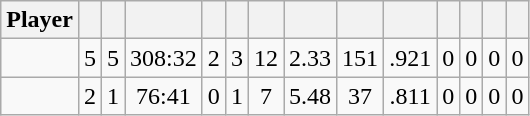<table class="wikitable sortable" style="text-align:center;">
<tr>
<th>Player</th>
<th></th>
<th></th>
<th></th>
<th></th>
<th></th>
<th></th>
<th></th>
<th></th>
<th></th>
<th></th>
<th></th>
<th></th>
<th></th>
</tr>
<tr>
<td></td>
<td>5</td>
<td>5</td>
<td>308:32</td>
<td>2</td>
<td>3</td>
<td>12</td>
<td>2.33</td>
<td>151</td>
<td>.921</td>
<td>0</td>
<td>0</td>
<td>0</td>
<td>0</td>
</tr>
<tr>
<td></td>
<td>2</td>
<td>1</td>
<td>76:41</td>
<td>0</td>
<td>1</td>
<td>7</td>
<td>5.48</td>
<td>37</td>
<td>.811</td>
<td>0</td>
<td>0</td>
<td>0</td>
<td>0</td>
</tr>
</table>
